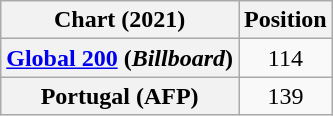<table class="wikitable sortable plainrowheaders" style="text-align:center">
<tr>
<th scope="col">Chart (2021)</th>
<th scope="col">Position</th>
</tr>
<tr>
<th scope="row"><a href='#'>Global 200</a> (<em>Billboard</em>)</th>
<td>114</td>
</tr>
<tr>
<th scope="row">Portugal (AFP)</th>
<td>139</td>
</tr>
</table>
